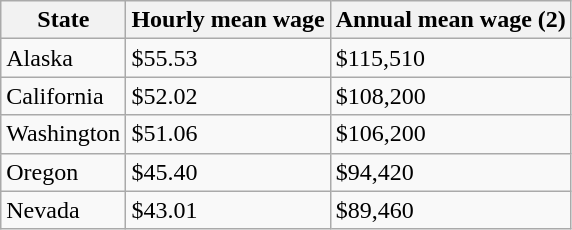<table class="wikitable">
<tr>
<th>State</th>
<th>Hourly mean wage</th>
<th>Annual mean wage (2)</th>
</tr>
<tr>
<td>Alaska</td>
<td>$55.53</td>
<td>$115,510</td>
</tr>
<tr>
<td>California</td>
<td>$52.02</td>
<td>$108,200</td>
</tr>
<tr>
<td>Washington</td>
<td>$51.06</td>
<td>$106,200</td>
</tr>
<tr>
<td>Oregon</td>
<td>$45.40</td>
<td>$94,420</td>
</tr>
<tr>
<td>Nevada</td>
<td>$43.01</td>
<td>$89,460</td>
</tr>
</table>
